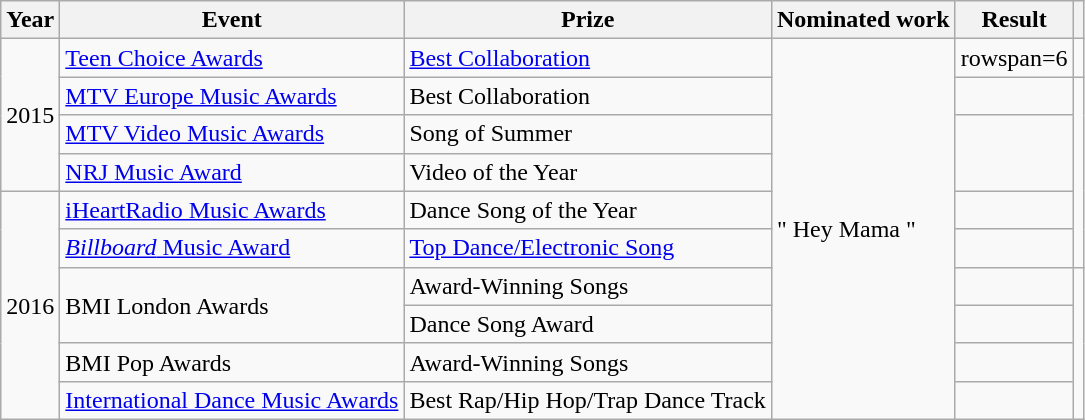<table class="wikitable">
<tr>
<th>Year</th>
<th>Event</th>
<th>Prize</th>
<th>Nominated work</th>
<th>Result</th>
<th></th>
</tr>
<tr>
<td rowspan="4">2015</td>
<td><a href='#'>Teen Choice Awards</a></td>
<td><a href='#'>Best Collaboration</a></td>
<td rowspan="10">" Hey Mama "</td>
<td>rowspan=6 </td>
<td></td>
</tr>
<tr>
<td><a href='#'>MTV Europe Music Awards</a></td>
<td>Best Collaboration</td>
<td></td>
</tr>
<tr>
<td><a href='#'>MTV Video Music Awards</a></td>
<td>Song of Summer</td>
<td rowspan="2"></td>
</tr>
<tr>
<td><a href='#'>NRJ Music Award</a></td>
<td>Video of the Year</td>
</tr>
<tr>
<td rowspan="10">2016</td>
<td><a href='#'>iHeartRadio Music Awards</a></td>
<td>Dance Song of the Year</td>
<td></td>
</tr>
<tr>
<td><a href='#'><em>Billboard</em> Music Award</a></td>
<td><a href='#'>Top Dance/Electronic Song</a></td>
<td></td>
</tr>
<tr>
<td rowspan="2">BMI London Awards</td>
<td>Award-Winning Songs</td>
<td></td>
<td rowspan="4"></td>
</tr>
<tr>
<td>Dance Song Award</td>
<td></td>
</tr>
<tr>
<td>BMI Pop Awards</td>
<td>Award-Winning Songs</td>
<td></td>
</tr>
<tr>
<td><a href='#'>International Dance Music Awards</a></td>
<td>Best Rap/Hip Hop/Trap Dance Track</td>
<td></td>
</tr>
</table>
